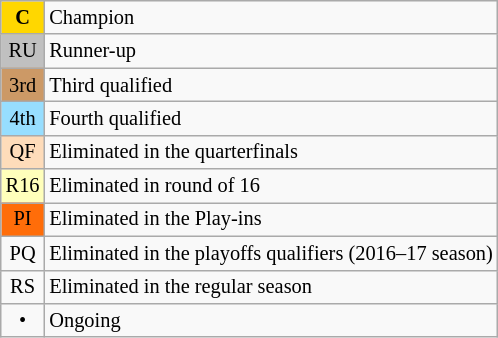<table class=wikitable style="text-align:center;font-size:85%">
<tr>
<td bgcolor=gold><strong>C</strong></td>
<td align=left>Champion</td>
</tr>
<tr>
<td bgcolor=silver>RU</td>
<td align=left>Runner-up</td>
</tr>
<tr>
<td bgcolor=#CC9966>3rd</td>
<td align=left>Third qualified</td>
</tr>
<tr>
<td bgcolor=#97DEFF>4th</td>
<td align=left>Fourth qualified</td>
</tr>
<tr>
<td bgcolor=#FEDCBA>QF</td>
<td align=left>Eliminated in the quarterfinals</td>
</tr>
<tr>
<td bgcolor=#FFFFBB>R16</td>
<td align=left>Eliminated in round of 16</td>
</tr>
<tr>
<td bgcolor=#ff6d09>PI</td>
<td align=left>Eliminated in the Play-ins</td>
</tr>
<tr>
<td bgcolor=>PQ</td>
<td align=left>Eliminated in the playoffs qualifiers (2016–17 season)</td>
</tr>
<tr>
<td>RS</td>
<td align=left>Eliminated in the regular season</td>
</tr>
<tr>
<td>•</td>
<td align=left>Ongoing</td>
</tr>
</table>
